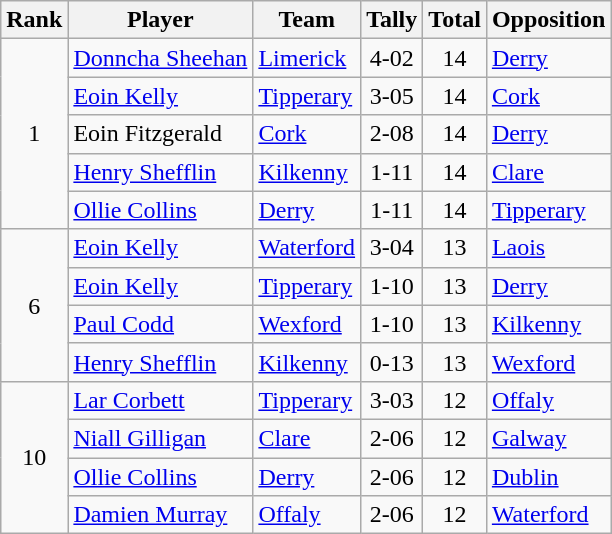<table class="wikitable">
<tr>
<th>Rank</th>
<th>Player</th>
<th>Team</th>
<th>Tally</th>
<th>Total</th>
<th>Opposition</th>
</tr>
<tr>
<td rowspan=5 align=center>1</td>
<td><a href='#'>Donncha Sheehan</a></td>
<td><a href='#'>Limerick</a></td>
<td align=center>4-02</td>
<td align=center>14</td>
<td><a href='#'>Derry</a></td>
</tr>
<tr>
<td><a href='#'>Eoin Kelly</a></td>
<td><a href='#'>Tipperary</a></td>
<td align=center>3-05</td>
<td align=center>14</td>
<td><a href='#'>Cork</a></td>
</tr>
<tr>
<td>Eoin Fitzgerald</td>
<td><a href='#'>Cork</a></td>
<td align=center>2-08</td>
<td align=center>14</td>
<td><a href='#'>Derry</a></td>
</tr>
<tr>
<td><a href='#'>Henry Shefflin</a></td>
<td><a href='#'>Kilkenny</a></td>
<td align=center>1-11</td>
<td align=center>14</td>
<td><a href='#'>Clare</a></td>
</tr>
<tr>
<td><a href='#'>Ollie Collins</a></td>
<td><a href='#'>Derry</a></td>
<td align=center>1-11</td>
<td align=center>14</td>
<td><a href='#'>Tipperary</a></td>
</tr>
<tr>
<td rowspan=4 align=center>6</td>
<td><a href='#'>Eoin Kelly</a></td>
<td><a href='#'>Waterford</a></td>
<td align=center>3-04</td>
<td align=center>13</td>
<td><a href='#'>Laois</a></td>
</tr>
<tr>
<td><a href='#'>Eoin Kelly</a></td>
<td><a href='#'>Tipperary</a></td>
<td align=center>1-10</td>
<td align=center>13</td>
<td><a href='#'>Derry</a></td>
</tr>
<tr>
<td><a href='#'>Paul Codd</a></td>
<td><a href='#'>Wexford</a></td>
<td align=center>1-10</td>
<td align=center>13</td>
<td><a href='#'>Kilkenny</a></td>
</tr>
<tr>
<td><a href='#'>Henry Shefflin</a></td>
<td><a href='#'>Kilkenny</a></td>
<td align=center>0-13</td>
<td align=center>13</td>
<td><a href='#'>Wexford</a></td>
</tr>
<tr>
<td rowspan=4 align=center>10</td>
<td><a href='#'>Lar Corbett</a></td>
<td><a href='#'>Tipperary</a></td>
<td align=center>3-03</td>
<td align=center>12</td>
<td><a href='#'>Offaly</a></td>
</tr>
<tr>
<td><a href='#'>Niall Gilligan</a></td>
<td><a href='#'>Clare</a></td>
<td align=center>2-06</td>
<td align=center>12</td>
<td><a href='#'>Galway</a></td>
</tr>
<tr>
<td><a href='#'>Ollie Collins</a></td>
<td><a href='#'>Derry</a></td>
<td align=center>2-06</td>
<td align=center>12</td>
<td><a href='#'>Dublin</a></td>
</tr>
<tr>
<td><a href='#'>Damien Murray</a></td>
<td><a href='#'>Offaly</a></td>
<td align=center>2-06</td>
<td align=center>12</td>
<td><a href='#'>Waterford</a></td>
</tr>
</table>
